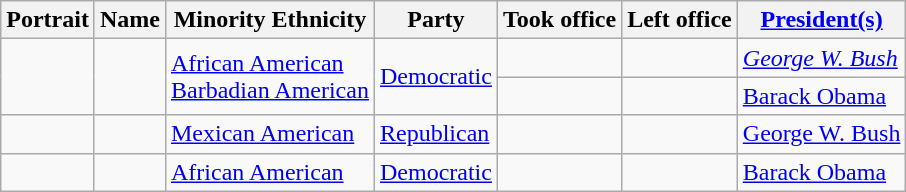<table class="wikitable sortable">
<tr>
<th>Portrait</th>
<th>Name</th>
<th>Minority Ethnicity</th>
<th>Party</th>
<th>Took office</th>
<th>Left office</th>
<th><a href='#'>President(s)</a></th>
</tr>
<tr>
<td rowspan=2></td>
<td rowspan=2></td>
<td rowspan=2><a href='#'>African American</a><br><a href='#'>Barbadian American</a></td>
<td rowspan=2 ><a href='#'>Democratic</a></td>
<td><em></em></td>
<td><em></em></td>
<td><em><a href='#'>George W. Bush</a></em></td>
</tr>
<tr>
<td></td>
<td></td>
<td><a href='#'>Barack Obama</a></td>
</tr>
<tr>
<td></td>
<td></td>
<td><a href='#'>Mexican American</a></td>
<td><a href='#'>Republican</a></td>
<td></td>
<td></td>
<td><a href='#'>George W. Bush</a></td>
</tr>
<tr>
<td></td>
<td></td>
<td><a href='#'>African American</a></td>
<td><a href='#'>Democratic</a></td>
<td></td>
<td></td>
<td><a href='#'>Barack Obama</a></td>
</tr>
</table>
